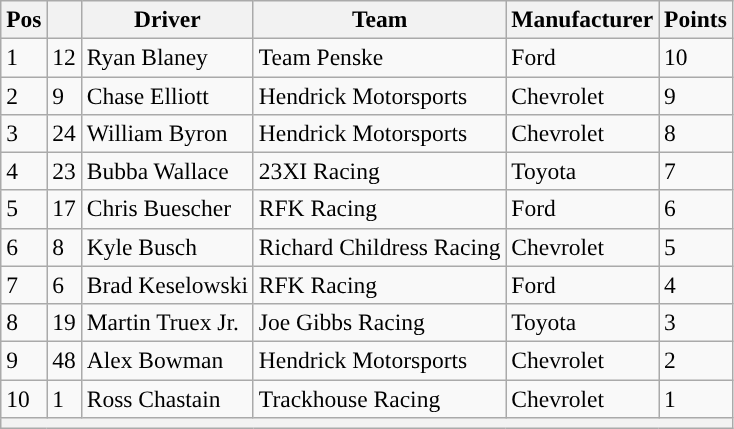<table class="wikitable" style="font-size:98%">
<tr>
<th>Pos</th>
<th></th>
<th>Driver</th>
<th>Team</th>
<th>Manufacturer</th>
<th>Points</th>
</tr>
<tr>
<td>1</td>
<td>12</td>
<td>Ryan Blaney</td>
<td>Team Penske</td>
<td>Ford</td>
<td>10</td>
</tr>
<tr>
<td>2</td>
<td>9</td>
<td>Chase Elliott</td>
<td>Hendrick Motorsports</td>
<td>Chevrolet</td>
<td>9</td>
</tr>
<tr>
<td>3</td>
<td>24</td>
<td>William Byron</td>
<td>Hendrick Motorsports</td>
<td>Chevrolet</td>
<td>8</td>
</tr>
<tr>
<td>4</td>
<td>23</td>
<td>Bubba Wallace</td>
<td>23XI Racing</td>
<td>Toyota</td>
<td>7</td>
</tr>
<tr>
<td>5</td>
<td>17</td>
<td>Chris Buescher</td>
<td>RFK Racing</td>
<td>Ford</td>
<td>6</td>
</tr>
<tr>
<td>6</td>
<td>8</td>
<td>Kyle Busch</td>
<td>Richard Childress Racing</td>
<td>Chevrolet</td>
<td>5</td>
</tr>
<tr>
<td>7</td>
<td>6</td>
<td>Brad Keselowski</td>
<td>RFK Racing</td>
<td>Ford</td>
<td>4</td>
</tr>
<tr>
<td>8</td>
<td>19</td>
<td>Martin Truex Jr.</td>
<td>Joe Gibbs Racing</td>
<td>Toyota</td>
<td>3</td>
</tr>
<tr>
<td>9</td>
<td>48</td>
<td>Alex Bowman</td>
<td>Hendrick Motorsports</td>
<td>Chevrolet</td>
<td>2</td>
</tr>
<tr>
<td>10</td>
<td>1</td>
<td>Ross Chastain</td>
<td>Trackhouse Racing</td>
<td>Chevrolet</td>
<td>1</td>
</tr>
<tr>
<th colspan="6"></th>
</tr>
</table>
